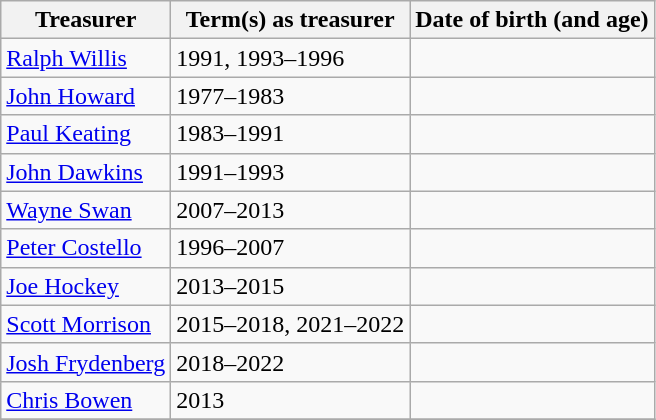<table class="wikitable">
<tr>
<th>Treasurer</th>
<th>Term(s) as treasurer</th>
<th>Date of birth (and age)</th>
</tr>
<tr>
<td><a href='#'>Ralph Willis</a></td>
<td>1991, 1993–1996</td>
<td></td>
</tr>
<tr>
<td><a href='#'>John Howard</a></td>
<td>1977–1983</td>
<td></td>
</tr>
<tr>
<td><a href='#'>Paul Keating</a></td>
<td>1983–1991</td>
<td></td>
</tr>
<tr>
<td><a href='#'>John Dawkins</a></td>
<td>1991–1993</td>
<td></td>
</tr>
<tr>
<td><a href='#'>Wayne Swan</a></td>
<td>2007–2013</td>
<td></td>
</tr>
<tr>
<td><a href='#'>Peter Costello</a></td>
<td>1996–2007</td>
<td></td>
</tr>
<tr>
<td><a href='#'>Joe Hockey</a></td>
<td>2013–2015</td>
<td></td>
</tr>
<tr>
<td><a href='#'>Scott Morrison</a></td>
<td>2015–2018, 2021–2022</td>
<td></td>
</tr>
<tr>
<td><a href='#'>Josh Frydenberg</a></td>
<td>2018–2022</td>
<td></td>
</tr>
<tr>
<td><a href='#'>Chris Bowen</a></td>
<td>2013</td>
<td></td>
</tr>
<tr>
</tr>
</table>
